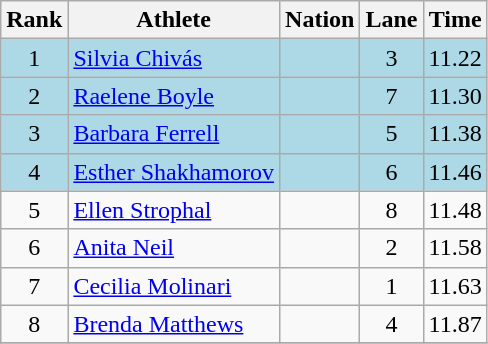<table class="wikitable sortable" style="text-align:center">
<tr>
<th>Rank</th>
<th>Athlete</th>
<th>Nation</th>
<th>Lane</th>
<th>Time</th>
</tr>
<tr bgcolor=lightblue>
<td>1</td>
<td align=left><a href='#'>Silvia Chivás</a></td>
<td align=left></td>
<td>3</td>
<td>11.22</td>
</tr>
<tr bgcolor=lightblue>
<td>2</td>
<td align=left><a href='#'>Raelene Boyle</a></td>
<td align=left></td>
<td>7</td>
<td>11.30</td>
</tr>
<tr bgcolor=lightblue>
<td>3</td>
<td align=left><a href='#'>Barbara Ferrell</a></td>
<td align=left></td>
<td>5</td>
<td>11.38</td>
</tr>
<tr bgcolor=lightblue>
<td>4</td>
<td align=left><a href='#'>Esther Shakhamorov</a></td>
<td align=left></td>
<td>6</td>
<td>11.46</td>
</tr>
<tr>
<td>5</td>
<td align=left><a href='#'>Ellen Strophal</a></td>
<td align=left></td>
<td>8</td>
<td>11.48</td>
</tr>
<tr>
<td>6</td>
<td align=left><a href='#'>Anita Neil</a></td>
<td align=left></td>
<td>2</td>
<td>11.58</td>
</tr>
<tr>
<td>7</td>
<td align=left><a href='#'>Cecilia Molinari</a></td>
<td align=left></td>
<td>1</td>
<td>11.63</td>
</tr>
<tr>
<td>8</td>
<td align=left><a href='#'>Brenda Matthews</a></td>
<td align=left></td>
<td>4</td>
<td>11.87</td>
</tr>
<tr>
</tr>
</table>
